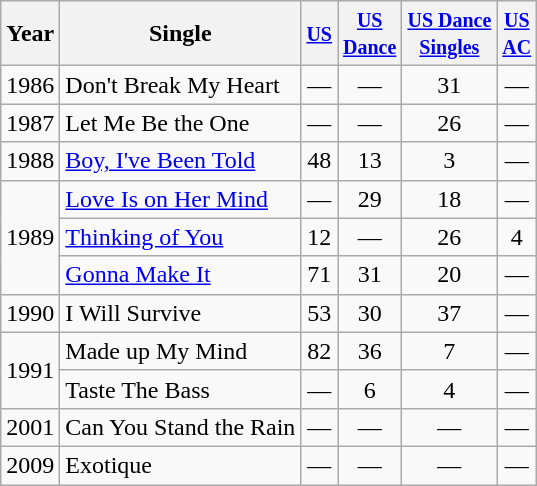<table class="wikitable">
<tr>
<th>Year</th>
<th>Single</th>
<th><small><a href='#'>US</a></small></th>
<th><small><a href='#'>US<br>Dance</a></small></th>
<th><small><a href='#'>US Dance<br>Singles</a></small></th>
<th><small><a href='#'>US<br>AC</a></small></th>
</tr>
<tr>
<td>1986</td>
<td>Don't Break My Heart</td>
<td style="text-align:center;">—</td>
<td style="text-align:center;">—</td>
<td style="text-align:center;">31</td>
<td style="text-align:center;">—</td>
</tr>
<tr>
<td>1987</td>
<td>Let Me Be the One</td>
<td style="text-align:center;">—</td>
<td style="text-align:center;">—</td>
<td style="text-align:center;">26</td>
<td style="text-align:center;">—</td>
</tr>
<tr>
<td>1988</td>
<td><a href='#'>Boy, I've Been Told</a></td>
<td style="text-align:center;">48</td>
<td style="text-align:center;">13</td>
<td style="text-align:center;">3</td>
<td style="text-align:center;">—</td>
</tr>
<tr>
<td rowspan="3">1989</td>
<td><a href='#'>Love Is on Her Mind</a></td>
<td style="text-align:center;">—</td>
<td style="text-align:center;">29</td>
<td style="text-align:center;">18</td>
<td style="text-align:center;">—</td>
</tr>
<tr>
<td><a href='#'>Thinking of You</a></td>
<td style="text-align:center;">12</td>
<td style="text-align:center;">—</td>
<td style="text-align:center;">26</td>
<td style="text-align:center;">4</td>
</tr>
<tr>
<td><a href='#'>Gonna Make It</a></td>
<td style="text-align:center;">71</td>
<td style="text-align:center;">31</td>
<td style="text-align:center;">20</td>
<td style="text-align:center;">—</td>
</tr>
<tr>
<td>1990</td>
<td>I Will Survive</td>
<td style="text-align:center;">53</td>
<td style="text-align:center;">30</td>
<td style="text-align:center;">37</td>
<td style="text-align:center;">—</td>
</tr>
<tr>
<td rowspan="2">1991</td>
<td>Made up My Mind</td>
<td style="text-align:center;">82</td>
<td style="text-align:center;">36</td>
<td style="text-align:center;">7</td>
<td style="text-align:center;">—</td>
</tr>
<tr>
<td>Taste The Bass</td>
<td style="text-align:center;">—</td>
<td style="text-align:center;">6</td>
<td style="text-align:center;">4</td>
<td style="text-align:center;">—</td>
</tr>
<tr>
<td>2001</td>
<td>Can You Stand the Rain</td>
<td style="text-align:center;">—</td>
<td style="text-align:center;">—</td>
<td style="text-align:center;">—</td>
<td style="text-align:center;">—</td>
</tr>
<tr>
<td>2009</td>
<td>Exotique</td>
<td style="text-align:center;">—</td>
<td style="text-align:center;">—</td>
<td style="text-align:center;">—</td>
<td style="text-align:center;">—</td>
</tr>
</table>
